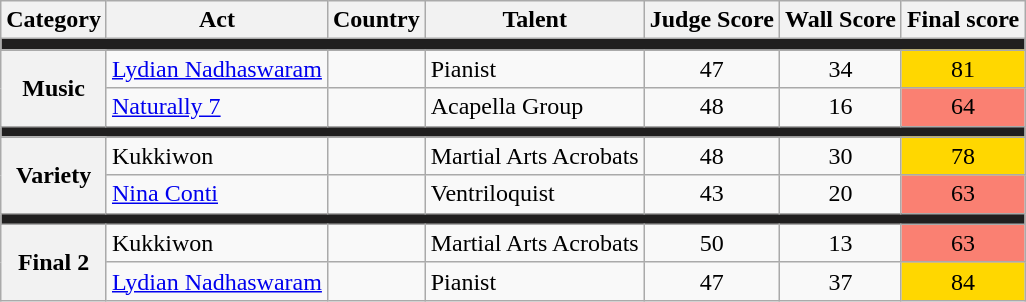<table class="wikitable">
<tr>
<th>Category</th>
<th>Act</th>
<th>Country</th>
<th>Talent</th>
<th>Judge Score</th>
<th>Wall Score</th>
<th>Final score</th>
</tr>
<tr>
<td colspan="10" style="background:#201f1f;"></td>
</tr>
<tr>
<th rowspan=2>Music</th>
<td><a href='#'>Lydian Nadhaswaram</a></td>
<td></td>
<td>Pianist</td>
<td align="center">47</td>
<td align="center">34</td>
<td align="center" bgcolor="Gold">81</td>
</tr>
<tr>
<td><a href='#'>Naturally 7</a></td>
<td></td>
<td>Acapella Group</td>
<td align="center">48</td>
<td align="center">16</td>
<td align="center" bgcolor="Salmon">64</td>
</tr>
<tr>
<td colspan="10" style="background:#201f1f;"></td>
</tr>
<tr>
<th rowspan=2>Variety</th>
<td>Kukkiwon</td>
<td></td>
<td>Martial Arts Acrobats</td>
<td align="center">48</td>
<td align="center">30</td>
<td align="center" bgcolor="Gold">78</td>
</tr>
<tr>
<td><a href='#'>Nina Conti</a></td>
<td></td>
<td>Ventriloquist</td>
<td align="center">43</td>
<td align="center">20</td>
<td align="center" bgcolor="Salmon">63</td>
</tr>
<tr>
<td colspan="10" style="background:#201f1f;"></td>
</tr>
<tr>
<th rowspan=2>Final 2</th>
<td>Kukkiwon</td>
<td></td>
<td>Martial Arts Acrobats</td>
<td align="center">50</td>
<td align="center">13</td>
<td align="center" bgcolor="Salmon">63</td>
</tr>
<tr>
<td><a href='#'>Lydian Nadhaswaram</a></td>
<td></td>
<td>Pianist</td>
<td align="center">47</td>
<td align="center">37</td>
<td align="center" bgcolor="Gold">84</td>
</tr>
</table>
